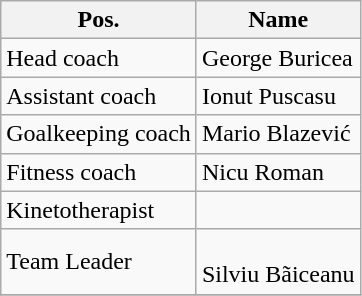<table class="wikitable" style="text-align: left;">
<tr>
<th valign=center>Pos.</th>
<th>Name</th>
</tr>
<tr>
<td>Head coach</td>
<td>  George Buricea</td>
</tr>
<tr>
<td>Assistant coach</td>
<td> Ionut Puscasu</td>
</tr>
<tr>
<td>Goalkeeping coach</td>
<td> Mario Blazević</td>
</tr>
<tr>
<td>Fitness coach</td>
<td> Nicu Roman</td>
</tr>
<tr>
<td>Kinetotherapist</td>
<td></td>
</tr>
<tr>
<td>Team Leader</td>
<td><br>Silviu Bãiceanu</td>
</tr>
<tr>
</tr>
</table>
